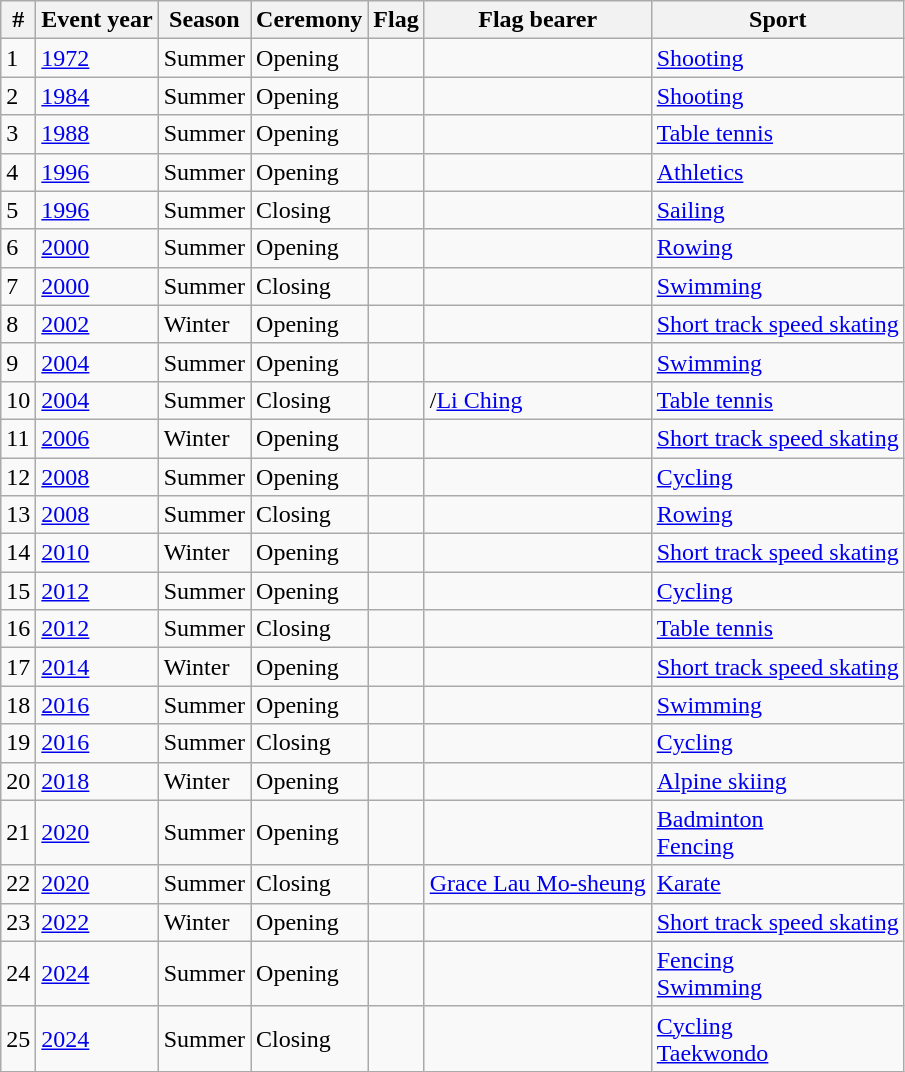<table class="wikitable sortable">
<tr>
<th>#</th>
<th>Event year</th>
<th>Season</th>
<th>Ceremony</th>
<th>Flag</th>
<th>Flag bearer</th>
<th>Sport</th>
</tr>
<tr>
<td>1</td>
<td><a href='#'>1972</a></td>
<td>Summer</td>
<td>Opening</td>
<td></td>
<td></td>
<td><a href='#'>Shooting</a></td>
</tr>
<tr>
<td>2</td>
<td><a href='#'>1984</a></td>
<td>Summer</td>
<td>Opening</td>
<td></td>
<td></td>
<td><a href='#'>Shooting</a></td>
</tr>
<tr>
<td>3</td>
<td><a href='#'>1988</a></td>
<td>Summer</td>
<td>Opening</td>
<td></td>
<td></td>
<td><a href='#'>Table tennis</a></td>
</tr>
<tr>
<td>4</td>
<td><a href='#'>1996</a></td>
<td>Summer</td>
<td>Opening</td>
<td></td>
<td></td>
<td><a href='#'>Athletics</a></td>
</tr>
<tr>
<td>5</td>
<td><a href='#'>1996</a></td>
<td>Summer</td>
<td>Closing</td>
<td></td>
<td></td>
<td><a href='#'>Sailing</a></td>
</tr>
<tr>
<td>6</td>
<td><a href='#'>2000</a></td>
<td>Summer</td>
<td>Opening</td>
<td></td>
<td></td>
<td><a href='#'>Rowing</a></td>
</tr>
<tr>
<td>7</td>
<td><a href='#'>2000</a></td>
<td>Summer</td>
<td>Closing</td>
<td></td>
<td></td>
<td><a href='#'>Swimming</a></td>
</tr>
<tr>
<td>8</td>
<td><a href='#'>2002</a></td>
<td>Winter</td>
<td>Opening</td>
<td></td>
<td></td>
<td><a href='#'>Short track speed skating</a></td>
</tr>
<tr>
<td>9</td>
<td><a href='#'>2004</a></td>
<td>Summer</td>
<td>Opening</td>
<td></td>
<td></td>
<td><a href='#'>Swimming</a></td>
</tr>
<tr>
<td>10</td>
<td><a href='#'>2004</a></td>
<td>Summer</td>
<td>Closing</td>
<td></td>
<td>/<a href='#'>Li Ching</a></td>
<td><a href='#'>Table tennis</a></td>
</tr>
<tr>
<td>11</td>
<td><a href='#'>2006</a></td>
<td>Winter</td>
<td>Opening</td>
<td></td>
<td></td>
<td><a href='#'>Short track speed skating</a></td>
</tr>
<tr>
<td>12</td>
<td><a href='#'>2008</a></td>
<td>Summer</td>
<td>Opening</td>
<td></td>
<td></td>
<td><a href='#'>Cycling</a></td>
</tr>
<tr>
<td>13</td>
<td><a href='#'>2008</a></td>
<td>Summer</td>
<td>Closing</td>
<td></td>
<td></td>
<td><a href='#'>Rowing</a></td>
</tr>
<tr>
<td>14</td>
<td><a href='#'>2010</a></td>
<td>Winter</td>
<td>Opening</td>
<td></td>
<td></td>
<td><a href='#'>Short track speed skating</a></td>
</tr>
<tr>
<td>15</td>
<td><a href='#'>2012</a></td>
<td>Summer</td>
<td>Opening</td>
<td></td>
<td></td>
<td><a href='#'>Cycling</a></td>
</tr>
<tr>
<td>16</td>
<td><a href='#'>2012</a></td>
<td>Summer</td>
<td>Closing</td>
<td></td>
<td></td>
<td><a href='#'>Table tennis</a></td>
</tr>
<tr>
<td>17</td>
<td><a href='#'>2014</a></td>
<td>Winter</td>
<td>Opening</td>
<td></td>
<td></td>
<td><a href='#'>Short track speed skating</a></td>
</tr>
<tr>
<td>18</td>
<td><a href='#'>2016</a></td>
<td>Summer</td>
<td>Opening</td>
<td></td>
<td></td>
<td><a href='#'>Swimming</a></td>
</tr>
<tr>
<td>19</td>
<td><a href='#'>2016</a></td>
<td>Summer</td>
<td>Closing</td>
<td></td>
<td></td>
<td><a href='#'>Cycling</a></td>
</tr>
<tr>
<td>20</td>
<td><a href='#'>2018</a></td>
<td>Winter</td>
<td>Opening</td>
<td></td>
<td></td>
<td><a href='#'>Alpine skiing</a></td>
</tr>
<tr>
<td>21</td>
<td><a href='#'>2020</a></td>
<td>Summer</td>
<td>Opening</td>
<td></td>
<td> <br></td>
<td><a href='#'>Badminton</a><br><a href='#'>Fencing</a></td>
</tr>
<tr>
<td>22</td>
<td><a href='#'>2020</a></td>
<td>Summer</td>
<td>Closing</td>
<td></td>
<td><a href='#'>Grace Lau Mo-sheung</a></td>
<td><a href='#'>Karate</a></td>
</tr>
<tr>
<td>23</td>
<td><a href='#'>2022</a></td>
<td>Winter</td>
<td>Opening</td>
<td></td>
<td></td>
<td><a href='#'>Short track speed skating</a></td>
</tr>
<tr>
<td>24</td>
<td><a href='#'>2024</a></td>
<td>Summer</td>
<td>Opening</td>
<td></td>
<td><br></td>
<td><a href='#'>Fencing</a><br><a href='#'>Swimming</a></td>
</tr>
<tr>
<td>25</td>
<td><a href='#'>2024</a></td>
<td>Summer</td>
<td>Closing</td>
<td></td>
<td><br></td>
<td><a href='#'>Cycling</a><br><a href='#'>Taekwondo</a></td>
</tr>
</table>
